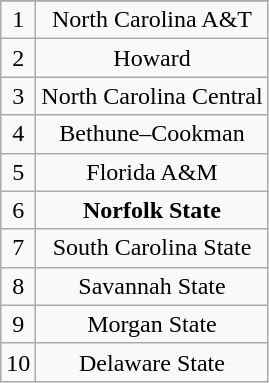<table class="wikitable">
<tr align="center">
</tr>
<tr align="center">
<td>1</td>
<td>North Carolina A&T</td>
</tr>
<tr align="center">
<td>2</td>
<td>Howard</td>
</tr>
<tr align="center">
<td>3</td>
<td>North Carolina Central</td>
</tr>
<tr align="center">
<td>4</td>
<td>Bethune–Cookman</td>
</tr>
<tr align="center">
<td>5</td>
<td>Florida A&M</td>
</tr>
<tr align="center">
<td>6</td>
<td><strong>Norfolk State</strong></td>
</tr>
<tr align="center">
<td>7</td>
<td>South Carolina State</td>
</tr>
<tr align="center">
<td>8</td>
<td>Savannah State</td>
</tr>
<tr align="center">
<td>9</td>
<td>Morgan State</td>
</tr>
<tr align="center">
<td>10</td>
<td>Delaware State</td>
</tr>
</table>
